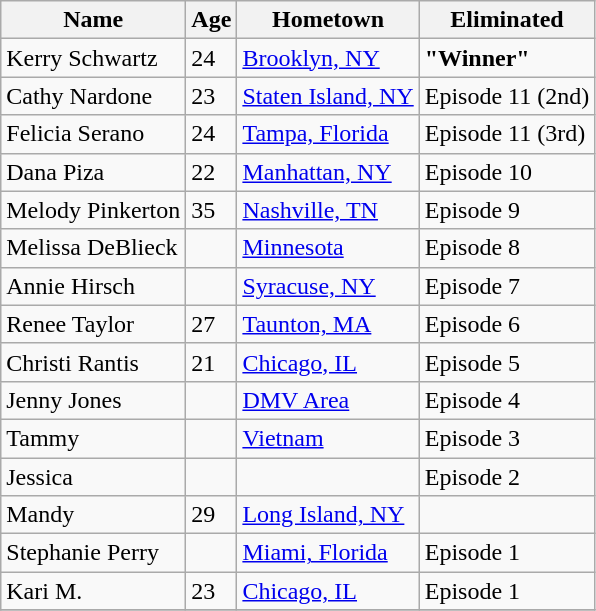<table class="wikitable sortable">
<tr>
<th>Name</th>
<th>Age</th>
<th>Hometown</th>
<th>Eliminated</th>
</tr>
<tr>
<td>Kerry Schwartz</td>
<td>24</td>
<td><a href='#'>Brooklyn, NY</a></td>
<td><strong>"Winner"</strong></td>
</tr>
<tr>
<td>Cathy Nardone</td>
<td>23</td>
<td><a href='#'>Staten Island, NY</a></td>
<td>Episode 11 (2nd)</td>
</tr>
<tr>
<td>Felicia Serano</td>
<td>24</td>
<td><a href='#'>Tampa, Florida</a></td>
<td>Episode 11 (3rd)</td>
</tr>
<tr>
<td>Dana Piza</td>
<td>22</td>
<td><a href='#'>Manhattan, NY</a></td>
<td>Episode 10</td>
</tr>
<tr>
<td>Melody Pinkerton</td>
<td>35</td>
<td><a href='#'>Nashville, TN</a></td>
<td>Episode 9</td>
</tr>
<tr>
<td>Melissa DeBlieck</td>
<td></td>
<td><a href='#'>Minnesota</a></td>
<td>Episode 8</td>
</tr>
<tr>
<td>Annie Hirsch</td>
<td></td>
<td><a href='#'>Syracuse, NY</a></td>
<td>Episode 7</td>
</tr>
<tr>
<td>Renee Taylor</td>
<td>27</td>
<td><a href='#'>Taunton, MA</a></td>
<td>Episode 6</td>
</tr>
<tr>
<td>Christi Rantis</td>
<td>21</td>
<td><a href='#'>Chicago, IL</a></td>
<td>Episode 5</td>
</tr>
<tr>
<td>Jenny Jones</td>
<td></td>
<td><a href='#'>DMV Area</a></td>
<td>Episode 4</td>
</tr>
<tr>
<td>Tammy</td>
<td></td>
<td><a href='#'>Vietnam</a></td>
<td>Episode 3</td>
</tr>
<tr>
<td>Jessica</td>
<td></td>
<td></td>
<td>Episode 2</td>
</tr>
<tr>
<td>Mandy</td>
<td>29</td>
<td><a href='#'>Long Island, NY</a></td>
<td></td>
</tr>
<tr>
<td>Stephanie Perry</td>
<td></td>
<td><a href='#'>Miami, Florida</a></td>
<td>Episode 1</td>
</tr>
<tr>
<td>Kari M.</td>
<td>23</td>
<td><a href='#'>Chicago, IL</a></td>
<td>Episode 1</td>
</tr>
<tr>
</tr>
</table>
